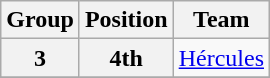<table class="wikitable">
<tr>
<th>Group</th>
<th>Position</th>
<th>Team</th>
</tr>
<tr>
<th>3</th>
<th>4th</th>
<td><a href='#'>Hércules</a></td>
</tr>
<tr>
</tr>
</table>
